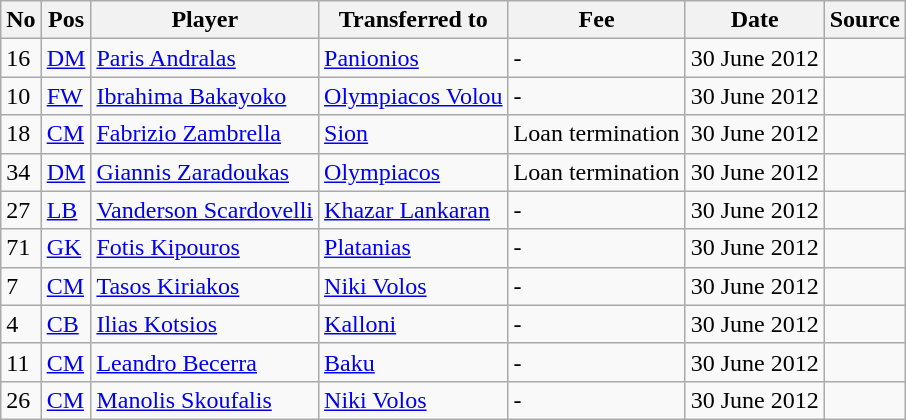<table class="wikitable">
<tr>
<th>No</th>
<th>Pos</th>
<th>Player</th>
<th>Transferred to</th>
<th>Fee</th>
<th>Date</th>
<th>Source</th>
</tr>
<tr>
<td>16</td>
<td><a href='#'>DM</a></td>
<td><a href='#'>Paris Andralas</a></td>
<td><a href='#'>Panionios</a></td>
<td>-</td>
<td>30 June 2012</td>
<td></td>
</tr>
<tr>
<td>10</td>
<td><a href='#'>FW</a></td>
<td><a href='#'>Ibrahima Bakayoko</a></td>
<td><a href='#'>Olympiacos Volou</a></td>
<td>-</td>
<td>30 June 2012</td>
<td></td>
</tr>
<tr>
<td>18</td>
<td><a href='#'>CM</a></td>
<td><a href='#'>Fabrizio Zambrella</a></td>
<td><a href='#'>Sion</a></td>
<td>Loan termination</td>
<td>30 June 2012</td>
<td></td>
</tr>
<tr>
<td>34</td>
<td><a href='#'>DM</a></td>
<td><a href='#'>Giannis Zaradoukas</a></td>
<td><a href='#'>Olympiacos</a></td>
<td>Loan termination</td>
<td>30 June 2012</td>
<td></td>
</tr>
<tr>
<td>27</td>
<td><a href='#'>LB</a></td>
<td><a href='#'>Vanderson Scardovelli</a></td>
<td><a href='#'>Khazar Lankaran</a></td>
<td>-</td>
<td>30 June 2012</td>
<td></td>
</tr>
<tr>
<td>71</td>
<td><a href='#'>GK</a></td>
<td><a href='#'>Fotis Kipouros</a></td>
<td><a href='#'>Platanias</a></td>
<td>-</td>
<td>30 June 2012</td>
<td></td>
</tr>
<tr>
<td>7</td>
<td><a href='#'>CM</a></td>
<td><a href='#'>Tasos Kiriakos</a></td>
<td><a href='#'>Niki Volos</a></td>
<td>-</td>
<td>30 June 2012</td>
<td></td>
</tr>
<tr>
<td>4</td>
<td><a href='#'>CB</a></td>
<td><a href='#'>Ilias Kotsios</a></td>
<td><a href='#'>Kalloni</a></td>
<td>-</td>
<td>30 June 2012</td>
<td></td>
</tr>
<tr>
<td>11</td>
<td><a href='#'>CM</a></td>
<td><a href='#'>Leandro Becerra</a></td>
<td><a href='#'>Baku</a></td>
<td>-</td>
<td>30 June 2012</td>
<td></td>
</tr>
<tr>
<td>26</td>
<td><a href='#'>CM</a></td>
<td><a href='#'>Manolis Skoufalis</a></td>
<td><a href='#'>Niki Volos</a></td>
<td>-</td>
<td>30 June 2012</td>
<td></td>
</tr>
</table>
